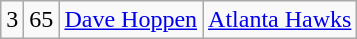<table class="wikitable">
<tr style="text-align:center;" bgcolor="">
<td>3</td>
<td>65</td>
<td><a href='#'>Dave Hoppen</a></td>
<td><a href='#'>Atlanta Hawks</a></td>
</tr>
</table>
